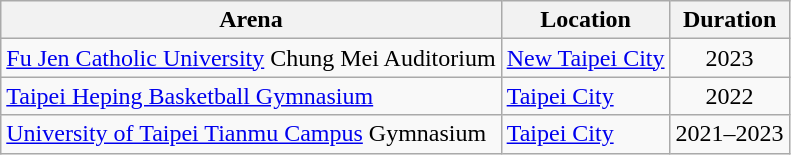<table class="wikitable">
<tr>
<th>Arena</th>
<th>Location</th>
<th>Duration</th>
</tr>
<tr>
<td><a href='#'>Fu Jen Catholic University</a> Chung Mei Auditorium</td>
<td><a href='#'>New Taipei City</a></td>
<td style="text-align:center;">2023</td>
</tr>
<tr>
<td><a href='#'>Taipei Heping Basketball Gymnasium</a></td>
<td><a href='#'>Taipei City</a></td>
<td style="text-align:center;">2022</td>
</tr>
<tr>
<td><a href='#'>University of Taipei Tianmu Campus</a> Gymnasium</td>
<td><a href='#'>Taipei City</a></td>
<td style="text-align:center;">2021–2023</td>
</tr>
</table>
